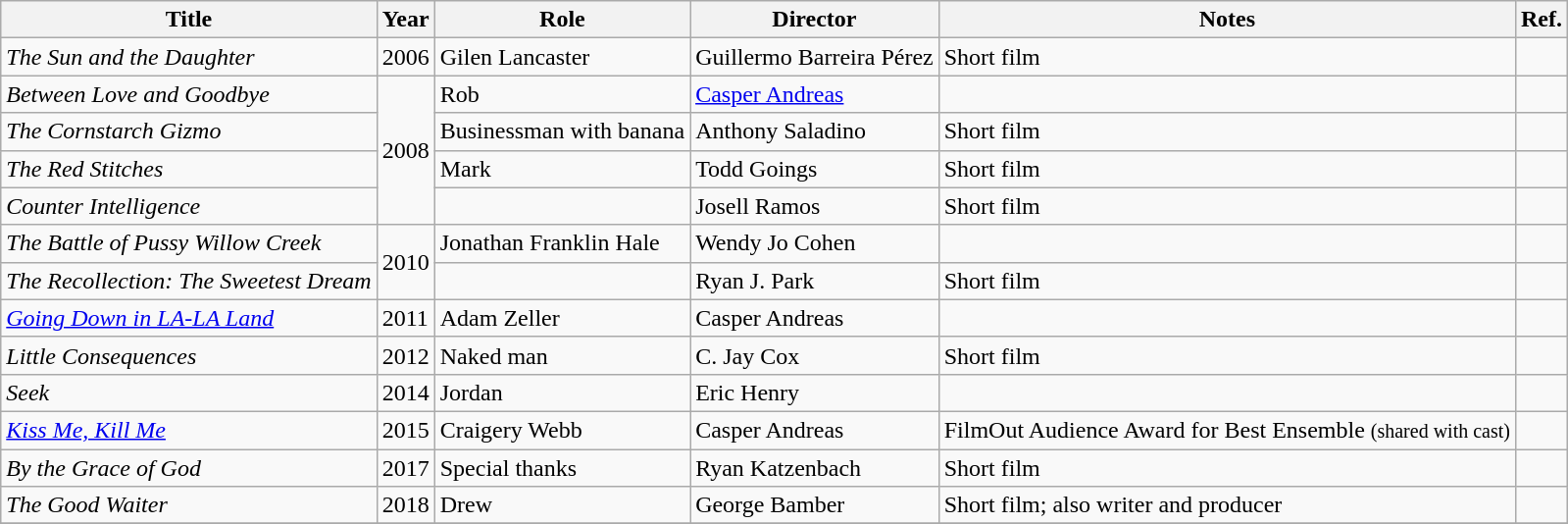<table class="wikitable sortable">
<tr>
<th>Title</th>
<th>Year</th>
<th>Role</th>
<th>Director</th>
<th class="unsortable">Notes</th>
<th class="unsortable">Ref.</th>
</tr>
<tr>
<td><em>The Sun and the Daughter</em></td>
<td>2006</td>
<td>Gilen Lancaster</td>
<td>Guillermo Barreira Pérez</td>
<td>Short film</td>
<td></td>
</tr>
<tr>
<td><em>Between Love and Goodbye</em></td>
<td rowspan="4">2008</td>
<td>Rob</td>
<td><a href='#'>Casper Andreas</a></td>
<td></td>
<td></td>
</tr>
<tr>
<td><em>The Cornstarch Gizmo</em></td>
<td>Businessman with banana</td>
<td>Anthony Saladino</td>
<td>Short film</td>
<td></td>
</tr>
<tr>
<td><em>The Red Stitches</em></td>
<td>Mark</td>
<td>Todd Goings</td>
<td>Short film</td>
<td></td>
</tr>
<tr>
<td><em>Counter Intelligence</em></td>
<td></td>
<td>Josell Ramos</td>
<td>Short film</td>
<td></td>
</tr>
<tr>
<td><em>The Battle of Pussy Willow Creek</em></td>
<td rowspan="2">2010</td>
<td>Jonathan Franklin Hale</td>
<td>Wendy Jo Cohen</td>
<td></td>
<td></td>
</tr>
<tr>
<td><em>The Recollection: The Sweetest Dream</em></td>
<td></td>
<td>Ryan J. Park</td>
<td>Short film</td>
<td></td>
</tr>
<tr>
<td><em><a href='#'>Going Down in LA-LA Land</a></em></td>
<td>2011</td>
<td>Adam Zeller</td>
<td>Casper Andreas</td>
<td></td>
<td></td>
</tr>
<tr>
<td><em>Little Consequences</em></td>
<td>2012</td>
<td>Naked man</td>
<td>C. Jay Cox</td>
<td>Short film</td>
<td></td>
</tr>
<tr>
<td><em>Seek</em></td>
<td>2014</td>
<td>Jordan</td>
<td>Eric Henry</td>
<td></td>
<td></td>
</tr>
<tr>
<td><em><a href='#'>Kiss Me, Kill Me</a></em></td>
<td>2015</td>
<td>Craigery Webb</td>
<td>Casper Andreas</td>
<td>FilmOut Audience Award for Best Ensemble <small>(shared with cast)</small></td>
<td></td>
</tr>
<tr>
<td><em>By the Grace of God</em></td>
<td rowspan="1">2017</td>
<td>Special thanks</td>
<td>Ryan Katzenbach</td>
<td>Short film</td>
<td></td>
</tr>
<tr>
<td><em>The Good Waiter</em></td>
<td>2018</td>
<td>Drew</td>
<td>George Bamber</td>
<td>Short film; also writer and producer</td>
<td></td>
</tr>
<tr>
</tr>
</table>
